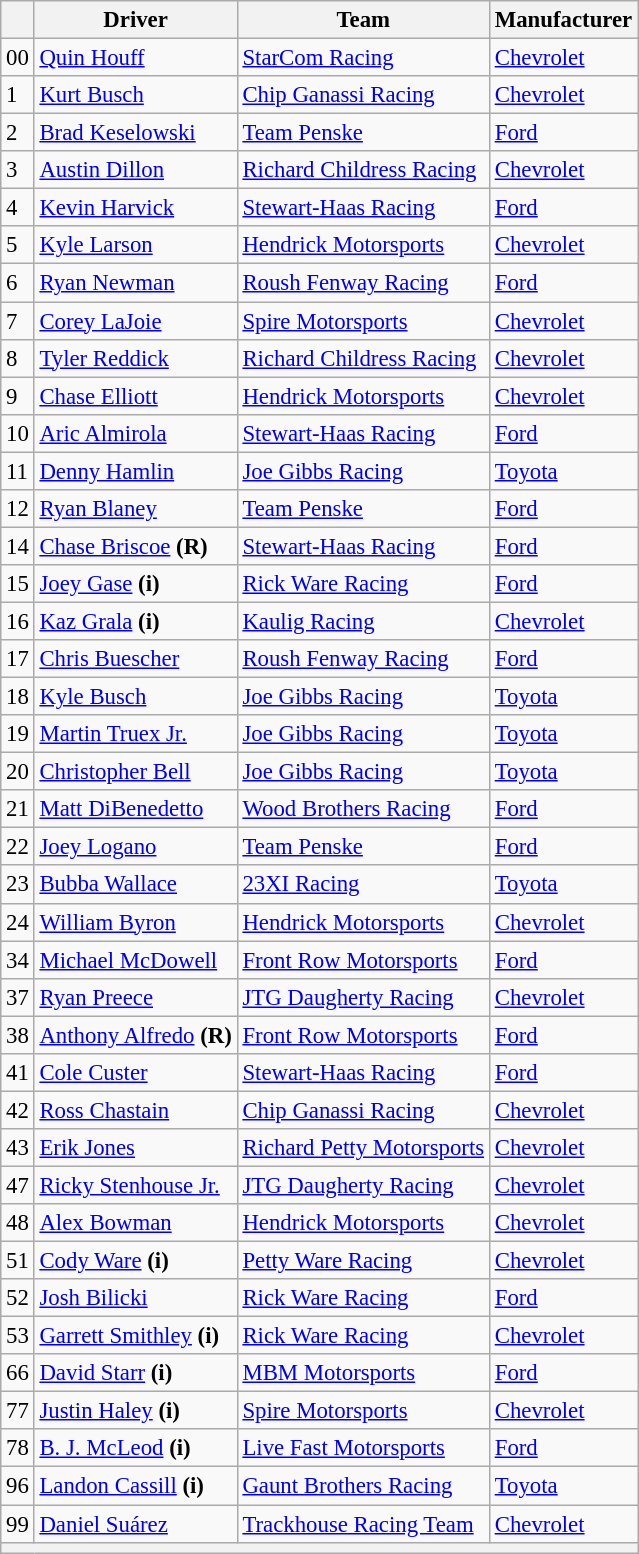<table class="wikitable" style="font-size:95%">
<tr>
<th></th>
<th>Driver</th>
<th>Team</th>
<th>Manufacturer</th>
</tr>
<tr>
<td>00</td>
<td><a href='#'>Quin Houff</a></td>
<td><a href='#'>StarCom Racing</a></td>
<td><a href='#'>Chevrolet</a></td>
</tr>
<tr>
<td>1</td>
<td><a href='#'>Kurt Busch</a></td>
<td><a href='#'>Chip Ganassi Racing</a></td>
<td><a href='#'>Chevrolet</a></td>
</tr>
<tr>
<td>2</td>
<td><a href='#'>Brad Keselowski</a></td>
<td><a href='#'>Team Penske</a></td>
<td><a href='#'>Ford</a></td>
</tr>
<tr>
<td>3</td>
<td><a href='#'>Austin Dillon</a></td>
<td><a href='#'>Richard Childress Racing</a></td>
<td><a href='#'>Chevrolet</a></td>
</tr>
<tr>
<td>4</td>
<td><a href='#'>Kevin Harvick</a></td>
<td><a href='#'>Stewart-Haas Racing</a></td>
<td><a href='#'>Ford</a></td>
</tr>
<tr>
<td>5</td>
<td><a href='#'>Kyle Larson</a></td>
<td><a href='#'>Hendrick Motorsports</a></td>
<td><a href='#'>Chevrolet</a></td>
</tr>
<tr>
<td>6</td>
<td><a href='#'>Ryan Newman</a></td>
<td><a href='#'>Roush Fenway Racing</a></td>
<td><a href='#'>Ford</a></td>
</tr>
<tr>
<td>7</td>
<td><a href='#'>Corey LaJoie</a></td>
<td><a href='#'>Spire Motorsports</a></td>
<td><a href='#'>Chevrolet</a></td>
</tr>
<tr>
<td>8</td>
<td><a href='#'>Tyler Reddick</a></td>
<td><a href='#'>Richard Childress Racing</a></td>
<td><a href='#'>Chevrolet</a></td>
</tr>
<tr>
<td>9</td>
<td><a href='#'>Chase Elliott</a></td>
<td><a href='#'>Hendrick Motorsports</a></td>
<td><a href='#'>Chevrolet</a></td>
</tr>
<tr>
<td>10</td>
<td><a href='#'>Aric Almirola</a></td>
<td><a href='#'>Stewart-Haas Racing</a></td>
<td><a href='#'>Ford</a></td>
</tr>
<tr>
<td>11</td>
<td><a href='#'>Denny Hamlin</a></td>
<td><a href='#'>Joe Gibbs Racing</a></td>
<td><a href='#'>Toyota</a></td>
</tr>
<tr>
<td>12</td>
<td><a href='#'>Ryan Blaney</a></td>
<td><a href='#'>Team Penske</a></td>
<td><a href='#'>Ford</a></td>
</tr>
<tr>
<td>14</td>
<td><a href='#'>Chase Briscoe</a> <strong>(R)</strong></td>
<td><a href='#'>Stewart-Haas Racing</a></td>
<td><a href='#'>Ford</a></td>
</tr>
<tr>
<td>15</td>
<td><a href='#'>Joey Gase</a> <strong>(i)</strong></td>
<td><a href='#'>Rick Ware Racing</a></td>
<td><a href='#'>Ford</a></td>
</tr>
<tr>
<td>16</td>
<td><a href='#'>Kaz Grala</a> <strong>(i)</strong></td>
<td><a href='#'>Kaulig Racing</a></td>
<td><a href='#'>Chevrolet</a></td>
</tr>
<tr>
<td>17</td>
<td><a href='#'>Chris Buescher</a></td>
<td><a href='#'>Roush Fenway Racing</a></td>
<td><a href='#'>Ford</a></td>
</tr>
<tr>
<td>18</td>
<td><a href='#'>Kyle Busch</a></td>
<td><a href='#'>Joe Gibbs Racing</a></td>
<td><a href='#'>Toyota</a></td>
</tr>
<tr>
<td>19</td>
<td><a href='#'>Martin Truex Jr.</a></td>
<td><a href='#'>Joe Gibbs Racing</a></td>
<td><a href='#'>Toyota</a></td>
</tr>
<tr>
<td>20</td>
<td><a href='#'>Christopher Bell</a></td>
<td><a href='#'>Joe Gibbs Racing</a></td>
<td><a href='#'>Toyota</a></td>
</tr>
<tr>
<td>21</td>
<td><a href='#'>Matt DiBenedetto</a></td>
<td><a href='#'>Wood Brothers Racing</a></td>
<td><a href='#'>Ford</a></td>
</tr>
<tr>
<td>22</td>
<td><a href='#'>Joey Logano</a></td>
<td><a href='#'>Team Penske</a></td>
<td><a href='#'>Ford</a></td>
</tr>
<tr>
<td>23</td>
<td><a href='#'>Bubba Wallace</a></td>
<td><a href='#'>23XI Racing</a></td>
<td><a href='#'>Toyota</a></td>
</tr>
<tr>
<td>24</td>
<td><a href='#'>William Byron</a></td>
<td><a href='#'>Hendrick Motorsports</a></td>
<td><a href='#'>Chevrolet</a></td>
</tr>
<tr>
<td>34</td>
<td><a href='#'>Michael McDowell</a></td>
<td><a href='#'>Front Row Motorsports</a></td>
<td><a href='#'>Ford</a></td>
</tr>
<tr>
<td>37</td>
<td><a href='#'>Ryan Preece</a></td>
<td><a href='#'>JTG Daugherty Racing</a></td>
<td><a href='#'>Chevrolet</a></td>
</tr>
<tr>
<td>38</td>
<td><a href='#'>Anthony Alfredo</a> <strong>(R)</strong></td>
<td><a href='#'>Front Row Motorsports</a></td>
<td><a href='#'>Ford</a></td>
</tr>
<tr>
<td>41</td>
<td><a href='#'>Cole Custer</a></td>
<td><a href='#'>Stewart-Haas Racing</a></td>
<td><a href='#'>Ford</a></td>
</tr>
<tr>
<td>42</td>
<td><a href='#'>Ross Chastain</a></td>
<td><a href='#'>Chip Ganassi Racing</a></td>
<td><a href='#'>Chevrolet</a></td>
</tr>
<tr>
<td>43</td>
<td><a href='#'>Erik Jones</a></td>
<td><a href='#'>Richard Petty Motorsports</a></td>
<td><a href='#'>Chevrolet</a></td>
</tr>
<tr>
<td>47</td>
<td><a href='#'>Ricky Stenhouse Jr.</a></td>
<td><a href='#'>JTG Daugherty Racing</a></td>
<td><a href='#'>Chevrolet</a></td>
</tr>
<tr>
<td>48</td>
<td><a href='#'>Alex Bowman</a></td>
<td><a href='#'>Hendrick Motorsports</a></td>
<td><a href='#'>Chevrolet</a></td>
</tr>
<tr>
<td>51</td>
<td><a href='#'>Cody Ware</a> <strong>(i)</strong></td>
<td><a href='#'>Petty Ware Racing</a></td>
<td><a href='#'>Chevrolet</a></td>
</tr>
<tr>
<td>52</td>
<td><a href='#'>Josh Bilicki</a></td>
<td><a href='#'>Rick Ware Racing</a></td>
<td><a href='#'>Ford</a></td>
</tr>
<tr>
<td>53</td>
<td><a href='#'>Garrett Smithley</a> <strong>(i)</strong></td>
<td><a href='#'>Rick Ware Racing</a></td>
<td><a href='#'>Chevrolet</a></td>
</tr>
<tr>
<td>66</td>
<td><a href='#'>David Starr</a> <strong>(i)</strong></td>
<td><a href='#'>MBM Motorsports</a></td>
<td><a href='#'>Ford</a></td>
</tr>
<tr>
<td>77</td>
<td><a href='#'>Justin Haley</a> <strong>(i)</strong></td>
<td><a href='#'>Spire Motorsports</a></td>
<td><a href='#'>Chevrolet</a></td>
</tr>
<tr>
<td>78</td>
<td><a href='#'>B. J. McLeod</a> <strong>(i)</strong></td>
<td><a href='#'>Live Fast Motorsports</a></td>
<td><a href='#'>Ford</a></td>
</tr>
<tr>
<td>96</td>
<td><a href='#'>Landon Cassill</a> <strong>(i)</strong></td>
<td><a href='#'>Gaunt Brothers Racing</a></td>
<td><a href='#'>Toyota</a></td>
</tr>
<tr>
<td>99</td>
<td><a href='#'>Daniel Suárez</a></td>
<td><a href='#'>Trackhouse Racing Team</a></td>
<td><a href='#'>Chevrolet</a></td>
</tr>
<tr>
<th colspan="4"></th>
</tr>
</table>
